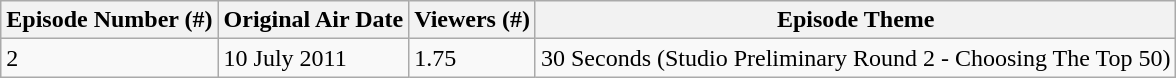<table class="wikitable">
<tr>
<th>Episode Number (#)</th>
<th>Original Air Date</th>
<th>Viewers (#)</th>
<th>Episode Theme</th>
</tr>
<tr>
<td>2</td>
<td>10 July 2011</td>
<td>1.75</td>
<td>30 Seconds (Studio Preliminary Round 2 - Choosing The Top 50)</td>
</tr>
</table>
